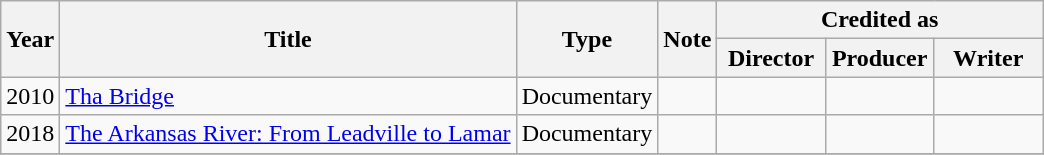<table class="wikitable sortable">
<tr>
<th rowspan="2">Year</th>
<th rowspan="2">Title</th>
<th rowspan="2">Type</th>
<th rowspan="2">Note</th>
<th colspan="4">Credited as</th>
</tr>
<tr>
<th width="65">Director</th>
<th width="65">Producer</th>
<th width="65">Writer</th>
</tr>
<tr>
<td>2010</td>
<td><a href='#'>Tha Bridge</a></td>
<td>Documentary</td>
<td></td>
<td></td>
<td></td>
<td></td>
</tr>
<tr>
<td>2018</td>
<td><a href='#'>The Arkansas River: From Leadville to Lamar</a></td>
<td>Documentary</td>
<td></td>
<td></td>
<td></td>
<td></td>
</tr>
<tr>
</tr>
</table>
